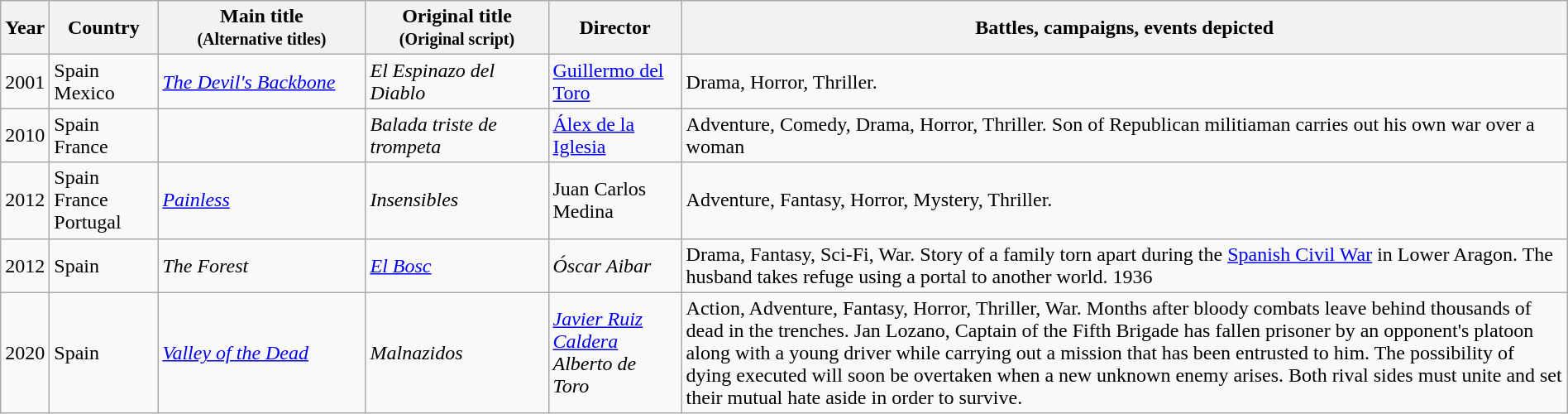<table class="wikitable sortable" style="width:100%;">
<tr>
<th class="unsortable">Year</th>
<th width= 80>Country</th>
<th width=160>Main title<br><small>(Alternative titles)</small></th>
<th width=140>Original title<br><small>(Original script)</small></th>
<th width=100>Director</th>
<th class="unsortable">Battles, campaigns, events depicted</th>
</tr>
<tr>
<td>2001</td>
<td>Spain<br>Mexico</td>
<td><em><a href='#'>The Devil's Backbone</a></em></td>
<td><em>El Espinazo del Diablo</em></td>
<td><a href='#'>Guillermo del Toro</a></td>
<td>Drama, Horror, Thriller.</td>
</tr>
<tr>
<td>2010</td>
<td>Spain<br>France</td>
<td><em></em></td>
<td><em>Balada triste de trompeta</em></td>
<td><a href='#'>Álex de la Iglesia</a></td>
<td>Adventure, Comedy, Drama, Horror, Thriller. Son of Republican militiaman carries out his own war over a woman</td>
</tr>
<tr>
<td>2012</td>
<td>Spain<br>France<br>Portugal</td>
<td><em><a href='#'>Painless</a></em></td>
<td><em>Insensibles</em></td>
<td>Juan Carlos Medina</td>
<td>Adventure, Fantasy, Horror, Mystery, Thriller.</td>
</tr>
<tr>
<td>2012</td>
<td>Spain</td>
<td><em>The Forest</em></td>
<td><em><a href='#'>El Bosc</a></em></td>
<td><em>Óscar Aibar</em></td>
<td>Drama, Fantasy, Sci-Fi, War. Story of a family torn apart during the <a href='#'>Spanish Civil War</a> in Lower Aragon. The husband takes refuge using a portal to another world. 1936</td>
</tr>
<tr>
<td>2020</td>
<td>Spain</td>
<td><em><a href='#'>Valley of the Dead</a></em></td>
<td><em>Malnazidos</em></td>
<td><em><a href='#'>Javier Ruiz Caldera</a><br>Alberto de Toro</em></td>
<td>Action, Adventure, Fantasy, Horror, Thriller, War. Months after bloody combats leave behind thousands of dead in the trenches. Jan Lozano, Captain of the Fifth Brigade has fallen prisoner by an opponent's platoon along with a young driver while carrying out a mission that has been entrusted to him. The possibility of dying executed will soon be overtaken when a new unknown enemy arises. Both rival sides must unite and set their mutual hate aside in order to survive.</td>
</tr>
</table>
